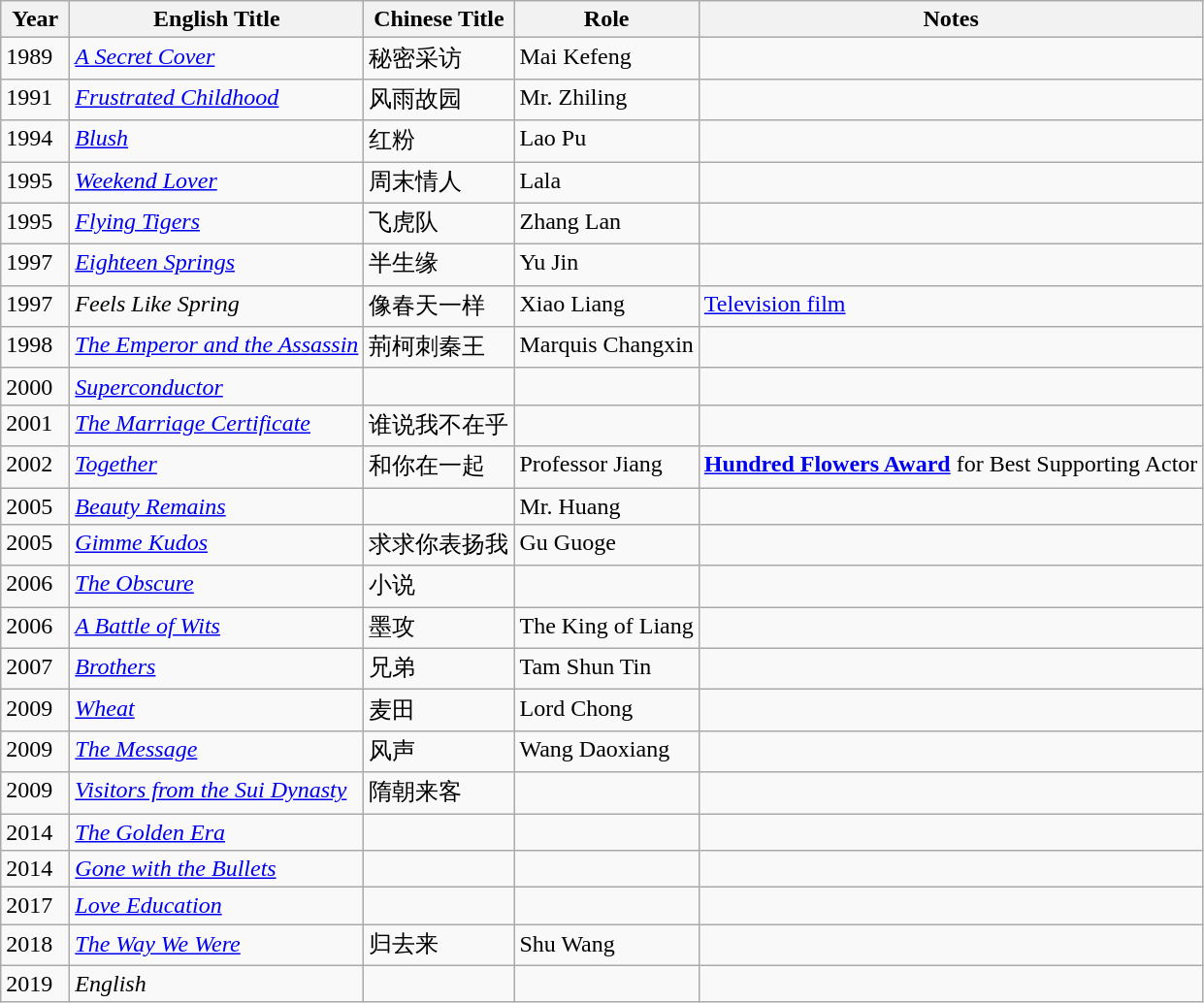<table class="wikitable">
<tr>
<th align="left" valign="top" width="40">Year</th>
<th align="left" valign="top">English Title</th>
<th align="left" valign="top">Chinese Title</th>
<th align="left" valign="top">Role</th>
<th align="left" valign="top">Notes</th>
</tr>
<tr>
<td align="left" valign="top">1989</td>
<td align="left" valign="top"><em><a href='#'>A Secret Cover</a></em></td>
<td align="left" valign="top">秘密采访</td>
<td align="left" valign="top">Mai Kefeng</td>
<td align="left" valign="top"></td>
</tr>
<tr>
<td align="left" valign="top">1991</td>
<td align="left" valign="top"><em><a href='#'>Frustrated Childhood</a></em></td>
<td align="left" valign="top">风雨故园</td>
<td align="left" valign="top">Mr. Zhiling</td>
<td align="left" valign="top"></td>
</tr>
<tr>
<td align="left" valign="top">1994</td>
<td align="left" valign="top"><em><a href='#'>Blush</a></em></td>
<td align="left" valign="top">红粉</td>
<td align="left" valign="top">Lao Pu</td>
<td align="left" valign="top"></td>
</tr>
<tr>
<td align="left" valign="top">1995</td>
<td align="left" valign="top"><em><a href='#'>Weekend Lover</a></em></td>
<td align="left" valign="top">周末情人</td>
<td align="left" valign="top">Lala</td>
<td align="left" valign="top"></td>
</tr>
<tr>
<td align="left" valign="top">1995</td>
<td align="left" valign="top"><em><a href='#'>Flying Tigers</a></em></td>
<td align="left" valign="top">飞虎队</td>
<td align="left" valign="top">Zhang Lan</td>
<td align="left" valign="top"></td>
</tr>
<tr>
<td align="left" valign="top">1997</td>
<td align="left" valign="top"><em><a href='#'>Eighteen Springs</a></em></td>
<td align="left" valign="top">半生缘</td>
<td align="left" valign="top">Yu Jin</td>
<td align="left" valign="top"></td>
</tr>
<tr>
<td align="left" valign="top">1997</td>
<td align="left" valign="top"><em>Feels Like Spring</em></td>
<td align="left" valign="top">像春天一样</td>
<td align="left" valign="top">Xiao Liang</td>
<td align="left" valign="top"><a href='#'>Television film</a></td>
</tr>
<tr>
<td align="left" valign="top">1998</td>
<td align="left" valign="top"><em><a href='#'>The Emperor and the Assassin</a></em></td>
<td align="left" valign="top">荊柯刺秦王</td>
<td align="left" valign="top">Marquis Changxin</td>
<td align="left" valign="top"></td>
</tr>
<tr>
<td align="left" valign="top">2000</td>
<td align="left" valign="top"><em><a href='#'>Superconductor</a></em></td>
<td align="left" valign="top"></td>
<td align="left" valign="top"></td>
<td align="left" valign="top"></td>
</tr>
<tr>
<td align="left" valign="top">2001</td>
<td align="left" valign="top"><em><a href='#'>The Marriage Certificate</a></em></td>
<td align="left" valign="top">谁说我不在乎</td>
<td align="left" valign="top"></td>
<td align="left" valign="top"></td>
</tr>
<tr>
<td align="left" valign="top">2002</td>
<td align="left" valign="top"><em><a href='#'>Together</a></em></td>
<td align="left" valign="top">和你在一起</td>
<td align="left" valign="top">Professor Jiang</td>
<td align="left" valign="top"><strong><a href='#'>Hundred Flowers Award</a></strong> for Best Supporting Actor</td>
</tr>
<tr>
<td align="left" valign="top">2005</td>
<td align="left" valign="top"><em><a href='#'>Beauty Remains</a></em></td>
<td align="left" valign="top"></td>
<td align="left" valign="top">Mr. Huang</td>
<td align="left" valign="top"></td>
</tr>
<tr>
<td align="left" valign="top">2005</td>
<td align="left" valign="top"><em><a href='#'>Gimme Kudos</a></em></td>
<td align="left" valign="top">求求你表扬我</td>
<td align="left" valign="top">Gu Guoge</td>
<td align="left" valign="top"></td>
</tr>
<tr>
<td align="left" valign="top">2006</td>
<td align="left" valign="top"><em><a href='#'>The Obscure</a></em></td>
<td align="left" valign="top">小说</td>
<td align="left" valign="top"></td>
<td align="left" valign="top"></td>
</tr>
<tr>
<td align="left" valign="top">2006</td>
<td align="left" valign="top"><em><a href='#'>A Battle of Wits</a></em></td>
<td align="left" valign="top">墨攻</td>
<td align="left" valign="top">The King of Liang</td>
<td align="left" valign="top"></td>
</tr>
<tr>
<td align="left" valign="top">2007</td>
<td align="left" valign="top"><em><a href='#'>Brothers</a></em></td>
<td align="left" valign="top">兄弟</td>
<td align="left" valign="top">Tam Shun Tin</td>
<td align="left" valign="top"></td>
</tr>
<tr>
<td align="left" valign="top">2009</td>
<td align="left" valign="top"><em><a href='#'>Wheat</a></em></td>
<td align="left" valign="top">麦田</td>
<td align="left" valign="top">Lord Chong</td>
<td align="left" valign="top"></td>
</tr>
<tr>
<td align="left" valign="top">2009</td>
<td align="left" valign="top"><em><a href='#'>The Message</a></em></td>
<td align="left" valign="top">风声</td>
<td align="left" valign="top">Wang Daoxiang</td>
<td align="left" valign="top"></td>
</tr>
<tr>
<td align="left" valign="top">2009</td>
<td align="left" valign="top"><em><a href='#'>Visitors from the Sui Dynasty</a></em></td>
<td align="left" valign="top">隋朝来客</td>
<td align="left" valign="top"></td>
<td align="left" valign="top"></td>
</tr>
<tr>
<td align="left" valign="top">2014</td>
<td align="left" valign="top"><em><a href='#'>The Golden Era</a></em></td>
<td align="left" valign="top"></td>
<td align="left" valign="top"></td>
<td align="left" valign="top"></td>
</tr>
<tr>
<td align="left" valign="top">2014</td>
<td align="left" valign="top"><em><a href='#'>Gone with the Bullets</a></em></td>
<td align="left" valign="top"></td>
<td align="left" valign="top"></td>
<td align="left" valign="top"></td>
</tr>
<tr>
<td align="left" valign="top">2017</td>
<td align="left" valign="top"><em><a href='#'>Love Education</a></em></td>
<td align="left" valign="top"></td>
<td align="left" valign="top"></td>
<td align="left" valign="top"></td>
</tr>
<tr>
<td>2018</td>
<td><em><a href='#'>The Way We Were</a></em></td>
<td>归去来</td>
<td>Shu Wang</td>
<td></td>
</tr>
<tr>
<td>2019</td>
<td><em>English</em></td>
<td></td>
<td></td>
<td></td>
</tr>
</table>
